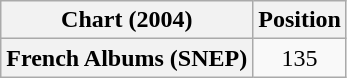<table class="wikitable plainrowheaders" style="text-align:center">
<tr>
<th scope="col">Chart (2004)</th>
<th scope="col">Position</th>
</tr>
<tr>
<th scope="row">French Albums (SNEP)</th>
<td>135</td>
</tr>
</table>
